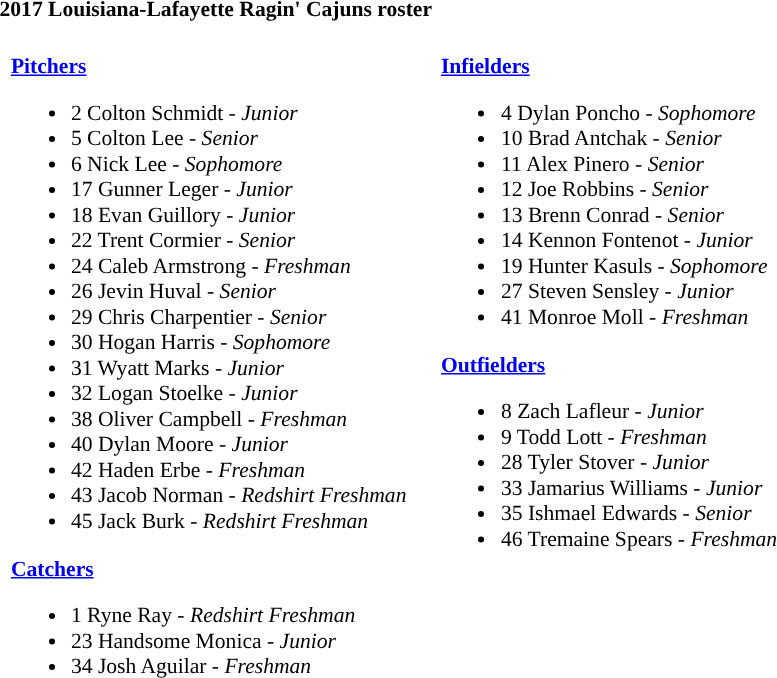<table class="toccolours" style="text-align: left; font-size:90%;">
<tr>
<th colspan="9">2017 Louisiana-Lafayette Ragin' Cajuns roster</th>
</tr>
<tr>
<td width="03"> </td>
<td valign="top"><br><strong><a href='#'>Pitchers</a></strong><ul><li>2 Colton Schmidt - <em>Junior</em></li><li>5 Colton Lee - <em>Senior</em></li><li>6 Nick Lee - <em>Sophomore</em></li><li>17 Gunner Leger - <em>Junior</em></li><li>18 Evan Guillory - <em>Junior</em></li><li>22 Trent Cormier - <em>Senior</em></li><li>24 Caleb Armstrong - <em>Freshman</em></li><li>26 Jevin Huval - <em>Senior</em></li><li>29 Chris Charpentier - <em>Senior</em></li><li>30 Hogan Harris - <em>Sophomore</em></li><li>31 Wyatt Marks - <em>Junior</em></li><li>32 Logan Stoelke - <em>Junior</em></li><li>38 Oliver Campbell - <em>Freshman</em></li><li>40 Dylan Moore - <em>Junior</em></li><li>42 Haden Erbe - <em>Freshman</em></li><li>43 Jacob Norman - <em>Redshirt Freshman</em></li><li>45 Jack Burk - <em>Redshirt Freshman</em></li></ul><strong><a href='#'>Catchers</a></strong><ul><li>1 Ryne Ray - <em>Redshirt Freshman</em></li><li>23 Handsome Monica - <em>Junior</em></li><li>34 Josh Aguilar - <em>Freshman</em></li></ul></td>
<td width="15"> </td>
<td valign="top"><br><strong><a href='#'>Infielders</a></strong><ul><li>4 Dylan Poncho - <em>Sophomore</em></li><li>10 Brad Antchak - <em>Senior</em></li><li>11 Alex Pinero - <em>Senior</em></li><li>12 Joe Robbins - <em>Senior</em></li><li>13 Brenn Conrad - <em>Senior</em></li><li>14 Kennon Fontenot - <em>Junior</em></li><li>19 Hunter Kasuls - <em>Sophomore</em></li><li>27 Steven Sensley - <em>Junior</em></li><li>41 Monroe Moll - <em>Freshman</em></li></ul><strong><a href='#'>Outfielders</a></strong><ul><li>8 Zach Lafleur - <em>Junior</em></li><li>9 Todd Lott - <em>Freshman</em></li><li>28 Tyler Stover - <em>Junior</em></li><li>33 Jamarius Williams - <em>Junior</em></li><li>35 Ishmael Edwards - <em>Senior</em></li><li>46 Tremaine Spears - <em>Freshman</em></li></ul></td>
</tr>
</table>
